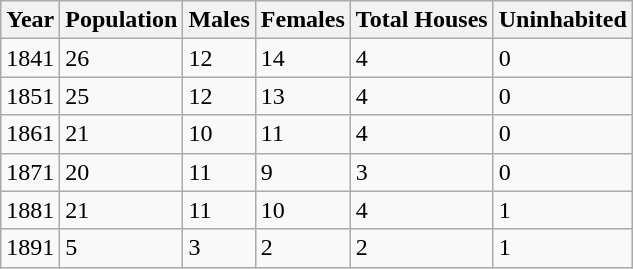<table class="wikitable">
<tr>
<th>Year</th>
<th>Population</th>
<th>Males</th>
<th>Females</th>
<th>Total Houses</th>
<th>Uninhabited</th>
</tr>
<tr>
<td>1841</td>
<td>26</td>
<td>12</td>
<td>14</td>
<td>4</td>
<td>0</td>
</tr>
<tr>
<td>1851</td>
<td>25</td>
<td>12</td>
<td>13</td>
<td>4</td>
<td>0</td>
</tr>
<tr>
<td>1861</td>
<td>21</td>
<td>10</td>
<td>11</td>
<td>4</td>
<td>0</td>
</tr>
<tr>
<td>1871</td>
<td>20</td>
<td>11</td>
<td>9</td>
<td>3</td>
<td>0</td>
</tr>
<tr>
<td>1881</td>
<td>21</td>
<td>11</td>
<td>10</td>
<td>4</td>
<td>1</td>
</tr>
<tr>
<td>1891</td>
<td>5</td>
<td>3</td>
<td>2</td>
<td>2</td>
<td>1</td>
</tr>
</table>
